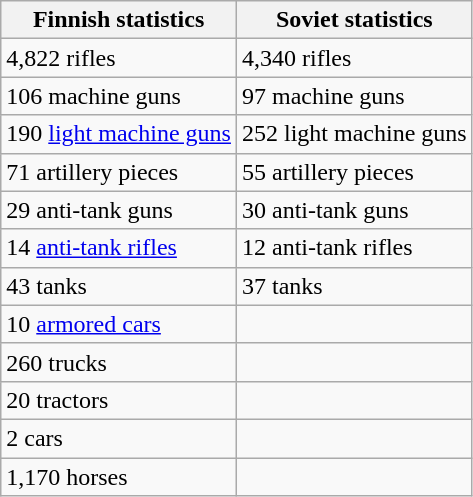<table class="wikitable sortable">
<tr>
<th>Finnish statistics</th>
<th>Soviet statistics</th>
</tr>
<tr>
<td>4,822 rifles</td>
<td>4,340 rifles</td>
</tr>
<tr>
<td>106 machine guns</td>
<td>97 machine guns</td>
</tr>
<tr>
<td>190 <a href='#'>light machine guns</a></td>
<td>252 light machine guns</td>
</tr>
<tr>
<td>71 artillery pieces</td>
<td>55 artillery pieces</td>
</tr>
<tr>
<td>29 anti-tank guns</td>
<td>30 anti-tank guns</td>
</tr>
<tr>
<td>14 <a href='#'>anti-tank rifles</a></td>
<td>12 anti-tank rifles</td>
</tr>
<tr>
<td>43 tanks</td>
<td>37 tanks</td>
</tr>
<tr>
<td>10 <a href='#'>armored cars</a></td>
<td></td>
</tr>
<tr>
<td>260 trucks</td>
<td></td>
</tr>
<tr>
<td>20 tractors</td>
<td></td>
</tr>
<tr>
<td>2 cars</td>
<td></td>
</tr>
<tr>
<td>1,170 horses</td>
<td></td>
</tr>
</table>
